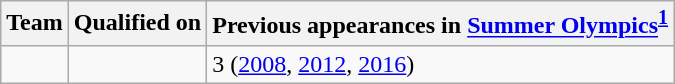<table class="wikitable sortable">
<tr>
<th>Team</th>
<th>Qualified on</th>
<th data-sort-type="number">Previous appearances in <a href='#'>Summer Olympics</a><sup><strong><a href='#'>1</a></strong></sup></th>
</tr>
<tr>
<td></td>
<td></td>
<td>3 (<a href='#'>2008</a>, <a href='#'>2012</a>, <a href='#'>2016</a>)</td>
</tr>
</table>
